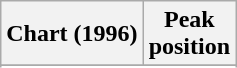<table class="wikitable sortable plainrowheaders" style="text-align:center">
<tr>
<th scope="col">Chart (1996)</th>
<th scope="col">Peak<br>position</th>
</tr>
<tr>
</tr>
<tr>
</tr>
</table>
